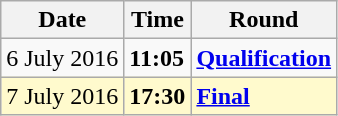<table class="wikitable">
<tr>
<th>Date</th>
<th>Time</th>
<th>Round</th>
</tr>
<tr>
<td>6 July 2016</td>
<td><strong>11:05</strong></td>
<td><strong><a href='#'>Qualification</a></strong></td>
</tr>
<tr style=background:lemonchiffon>
<td>7 July 2016</td>
<td><strong>17:30</strong></td>
<td><strong><a href='#'>Final</a></strong></td>
</tr>
</table>
